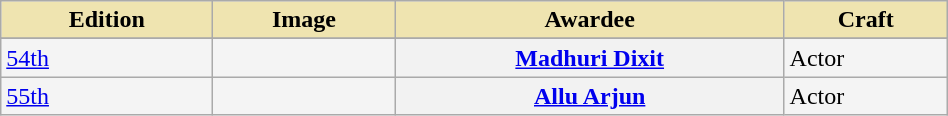<table class="wikitable plainrowheaders" style="width:50%;">
<tr>
<th scope="col" style="background-color:#EFE4B0;">Edition</th>
<th scope="col" style="background-color:#EFE4B0;">Image</th>
<th scope="col" style="background-color:#EFE4B0;">Awardee</th>
<th scope="col" style="background-color:#EFE4B0;">Craft</th>
</tr>
<tr style="background-color:#F4F4F4">
</tr>
<tr style="background-color:#F4F4F4">
<td><a href='#'>54th</a></td>
<td></td>
<th><a href='#'>Madhuri Dixit</a></th>
<td>Actor</td>
</tr>
<tr style="background-color:#F4F4F4">
<td><a href='#'>55th</a></td>
<td></td>
<th><a href='#'>Allu Arjun</a></th>
<td>Actor</td>
</tr>
</table>
